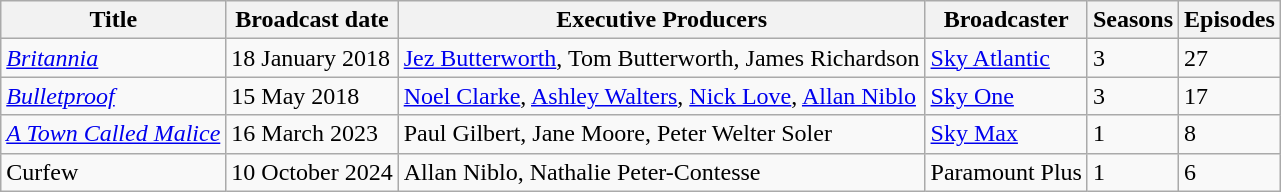<table class="wikitable sortable">
<tr>
<th>Title</th>
<th>Broadcast date</th>
<th>Executive Producers</th>
<th>Broadcaster</th>
<th>Seasons</th>
<th>Episodes</th>
</tr>
<tr>
<td><em><a href='#'>Britannia</a></em></td>
<td>18 January 2018</td>
<td><a href='#'>Jez Butterworth</a>, Tom Butterworth, James Richardson</td>
<td><a href='#'>Sky Atlantic</a></td>
<td>3</td>
<td>27</td>
</tr>
<tr>
<td><em><a href='#'>Bulletproof</a></em></td>
<td>15 May 2018</td>
<td><a href='#'>Noel Clarke</a>, <a href='#'>Ashley Walters</a>, <a href='#'>Nick Love</a>, <a href='#'>Allan Niblo</a></td>
<td><a href='#'>Sky One</a></td>
<td>3</td>
<td>17</td>
</tr>
<tr>
<td><em><a href='#'>A Town Called Malice</a></em></td>
<td>16 March 2023</td>
<td>Paul Gilbert, Jane Moore, Peter Welter Soler</td>
<td><a href='#'>Sky Max</a></td>
<td>1</td>
<td>8</td>
</tr>
<tr>
<td>Curfew</td>
<td>10 October 2024</td>
<td>Allan Niblo, Nathalie Peter-Contesse</td>
<td>Paramount Plus</td>
<td>1</td>
<td>6</td>
</tr>
</table>
